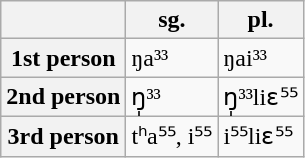<table class="wikitable">
<tr>
<th></th>
<th>sg.</th>
<th>pl.</th>
</tr>
<tr>
<th>1st person</th>
<td>ŋa³³</td>
<td>ŋai³³</td>
</tr>
<tr>
<th>2nd person</th>
<td>ŋ̩³³</td>
<td>ŋ̩³³liɛ⁵⁵</td>
</tr>
<tr>
<th>3rd person</th>
<td>tʰa⁵⁵, i⁵⁵</td>
<td>i⁵⁵liɛ⁵⁵</td>
</tr>
</table>
